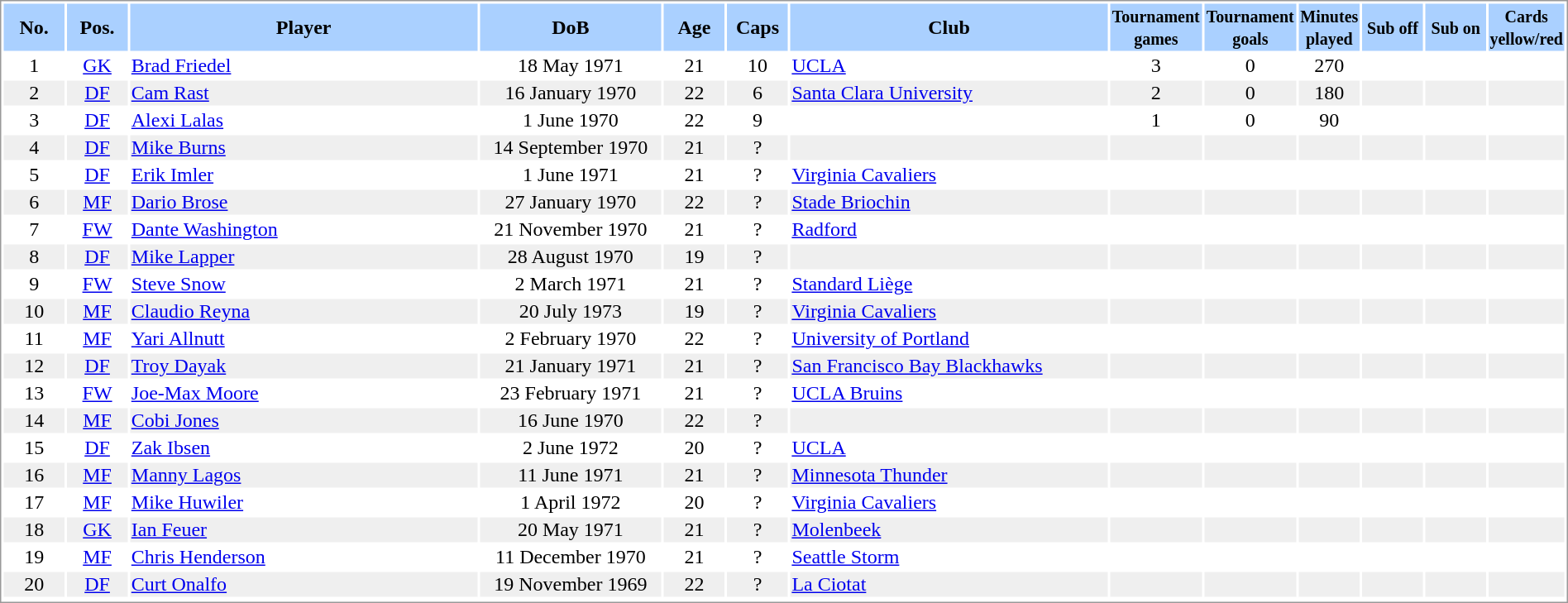<table border="0" width="100%" style="border: 1px solid #999; background-color:#FFFFFF; text-align:center">
<tr align="center" bgcolor="#AAD0FF">
<th width=4%>No.</th>
<th width=4%>Pos.</th>
<th width=23%>Player</th>
<th width=12%>DoB</th>
<th width=4%>Age</th>
<th width=4%>Caps</th>
<th width=21%>Club</th>
<th width=6%><small>Tournament<br>games</small></th>
<th width=6%><small>Tournament<br>goals</small></th>
<th width=4%><small>Minutes<br>played</small></th>
<th width=4%><small>Sub off</small></th>
<th width=4%><small>Sub on</small></th>
<th width=4%><small>Cards<br>yellow/red</small></th>
</tr>
<tr>
<td>1</td>
<td><a href='#'>GK</a></td>
<td align="left"><a href='#'>Brad Friedel</a></td>
<td>18 May 1971</td>
<td>21</td>
<td>10</td>
<td align="left"> <a href='#'>UCLA</a></td>
<td>3</td>
<td>0</td>
<td>270</td>
<td></td>
<td></td>
<td></td>
</tr>
<tr bgcolor="#EFEFEF">
<td>2</td>
<td><a href='#'>DF</a></td>
<td align="left"><a href='#'>Cam Rast</a></td>
<td>16 January 1970</td>
<td>22</td>
<td>6</td>
<td align="left"> <a href='#'>Santa Clara University</a></td>
<td>2</td>
<td>0</td>
<td>180</td>
<td></td>
<td></td>
<td></td>
</tr>
<tr>
<td>3</td>
<td><a href='#'>DF</a></td>
<td align="left"><a href='#'>Alexi Lalas</a></td>
<td>1 June 1970</td>
<td>22</td>
<td>9</td>
<td align="left"></td>
<td>1</td>
<td>0</td>
<td>90</td>
<td></td>
<td></td>
<td></td>
</tr>
<tr bgcolor="#EFEFEF">
<td>4</td>
<td><a href='#'>DF</a></td>
<td align="left"><a href='#'>Mike Burns</a></td>
<td>14 September 1970</td>
<td>21</td>
<td>?</td>
<td align="left"></td>
<td></td>
<td></td>
<td></td>
<td></td>
<td></td>
<td></td>
</tr>
<tr>
<td>5</td>
<td><a href='#'>DF</a></td>
<td align="left"><a href='#'>Erik Imler</a></td>
<td>1 June 1971</td>
<td>21</td>
<td>?</td>
<td align="left"> <a href='#'>Virginia Cavaliers</a></td>
<td></td>
<td></td>
<td></td>
<td></td>
<td></td>
<td></td>
</tr>
<tr bgcolor="#EFEFEF">
<td>6</td>
<td><a href='#'>MF</a></td>
<td align="left"><a href='#'>Dario Brose</a></td>
<td>27 January 1970</td>
<td>22</td>
<td>?</td>
<td align="left"> <a href='#'>Stade Briochin</a></td>
<td></td>
<td></td>
<td></td>
<td></td>
<td></td>
<td></td>
</tr>
<tr>
<td>7</td>
<td><a href='#'>FW</a></td>
<td align="left"><a href='#'>Dante Washington</a></td>
<td>21 November 1970</td>
<td>21</td>
<td>?</td>
<td align="left"> <a href='#'>Radford</a></td>
<td></td>
<td></td>
<td></td>
<td></td>
<td></td>
<td></td>
</tr>
<tr bgcolor="#EFEFEF">
<td>8</td>
<td><a href='#'>DF</a></td>
<td align="left"><a href='#'>Mike Lapper</a></td>
<td>28 August 1970</td>
<td>19</td>
<td>?</td>
<td align="left"></td>
<td></td>
<td></td>
<td></td>
<td></td>
<td></td>
<td></td>
</tr>
<tr>
<td>9</td>
<td><a href='#'>FW</a></td>
<td align="left"><a href='#'>Steve Snow</a></td>
<td>2 March 1971</td>
<td>21</td>
<td>?</td>
<td align="left"> <a href='#'>Standard Liège</a></td>
<td></td>
<td></td>
<td></td>
<td></td>
<td></td>
<td></td>
</tr>
<tr bgcolor="#EFEFEF">
<td>10</td>
<td><a href='#'>MF</a></td>
<td align="left"><a href='#'>Claudio Reyna</a></td>
<td>20 July 1973</td>
<td>19</td>
<td>?</td>
<td align="left"> <a href='#'>Virginia Cavaliers</a></td>
<td></td>
<td></td>
<td></td>
<td></td>
<td></td>
<td></td>
</tr>
<tr>
<td>11</td>
<td><a href='#'>MF</a></td>
<td align="left"><a href='#'>Yari Allnutt</a></td>
<td>2 February 1970</td>
<td>22</td>
<td>?</td>
<td align="left"> <a href='#'>University of Portland</a></td>
<td></td>
<td></td>
<td></td>
<td></td>
<td></td>
<td></td>
</tr>
<tr bgcolor="#EFEFEF">
<td>12</td>
<td><a href='#'>DF</a></td>
<td align="left"><a href='#'>Troy Dayak</a></td>
<td>21 January 1971</td>
<td>21</td>
<td>?</td>
<td align="left"> <a href='#'>San Francisco Bay Blackhawks</a></td>
<td></td>
<td></td>
<td></td>
<td></td>
<td></td>
<td></td>
</tr>
<tr>
<td>13</td>
<td><a href='#'>FW</a></td>
<td align="left"><a href='#'>Joe-Max Moore</a></td>
<td>23 February 1971</td>
<td>21</td>
<td>?</td>
<td align="left"> <a href='#'>UCLA Bruins</a></td>
<td></td>
<td></td>
<td></td>
<td></td>
<td></td>
<td></td>
</tr>
<tr bgcolor="#EFEFEF">
<td>14</td>
<td><a href='#'>MF</a></td>
<td align="left"><a href='#'>Cobi Jones</a></td>
<td>16 June 1970</td>
<td>22</td>
<td>?</td>
<td align="left"></td>
<td></td>
<td></td>
<td></td>
<td></td>
<td></td>
<td></td>
</tr>
<tr>
<td>15</td>
<td><a href='#'>DF</a></td>
<td align="left"><a href='#'>Zak Ibsen</a></td>
<td>2 June 1972</td>
<td>20</td>
<td>?</td>
<td align="left"> <a href='#'>UCLA</a></td>
<td></td>
<td></td>
<td></td>
<td></td>
<td></td>
<td></td>
</tr>
<tr bgcolor="#EFEFEF">
<td>16</td>
<td><a href='#'>MF</a></td>
<td align="left"><a href='#'>Manny Lagos</a></td>
<td>11 June 1971</td>
<td>21</td>
<td>?</td>
<td align="left"> <a href='#'>Minnesota Thunder</a></td>
<td></td>
<td></td>
<td></td>
<td></td>
<td></td>
<td></td>
</tr>
<tr>
<td>17</td>
<td><a href='#'>MF</a></td>
<td align="left"><a href='#'>Mike Huwiler</a></td>
<td>1 April 1972</td>
<td>20</td>
<td>?</td>
<td align="left"> <a href='#'>Virginia Cavaliers</a></td>
<td></td>
<td></td>
<td></td>
<td></td>
<td></td>
<td></td>
</tr>
<tr bgcolor="#EFEFEF">
<td>18</td>
<td><a href='#'>GK</a></td>
<td align="left"><a href='#'>Ian Feuer</a></td>
<td>20 May 1971</td>
<td>21</td>
<td>?</td>
<td align="left"> <a href='#'>Molenbeek</a></td>
<td></td>
<td></td>
<td></td>
<td></td>
<td></td>
<td></td>
</tr>
<tr>
<td>19</td>
<td><a href='#'>MF</a></td>
<td align="left"><a href='#'>Chris Henderson</a></td>
<td>11 December 1970</td>
<td>21</td>
<td>?</td>
<td align="left"> <a href='#'>Seattle Storm</a></td>
<td></td>
<td></td>
<td></td>
<td></td>
<td></td>
<td></td>
</tr>
<tr bgcolor="#EFEFEF">
<td>20</td>
<td><a href='#'>DF</a></td>
<td align="left"><a href='#'>Curt Onalfo</a></td>
<td>19 November 1969</td>
<td>22</td>
<td>?</td>
<td align="left"> <a href='#'>La Ciotat</a></td>
<td></td>
<td></td>
<td></td>
<td></td>
<td></td>
<td></td>
</tr>
<tr>
</tr>
</table>
